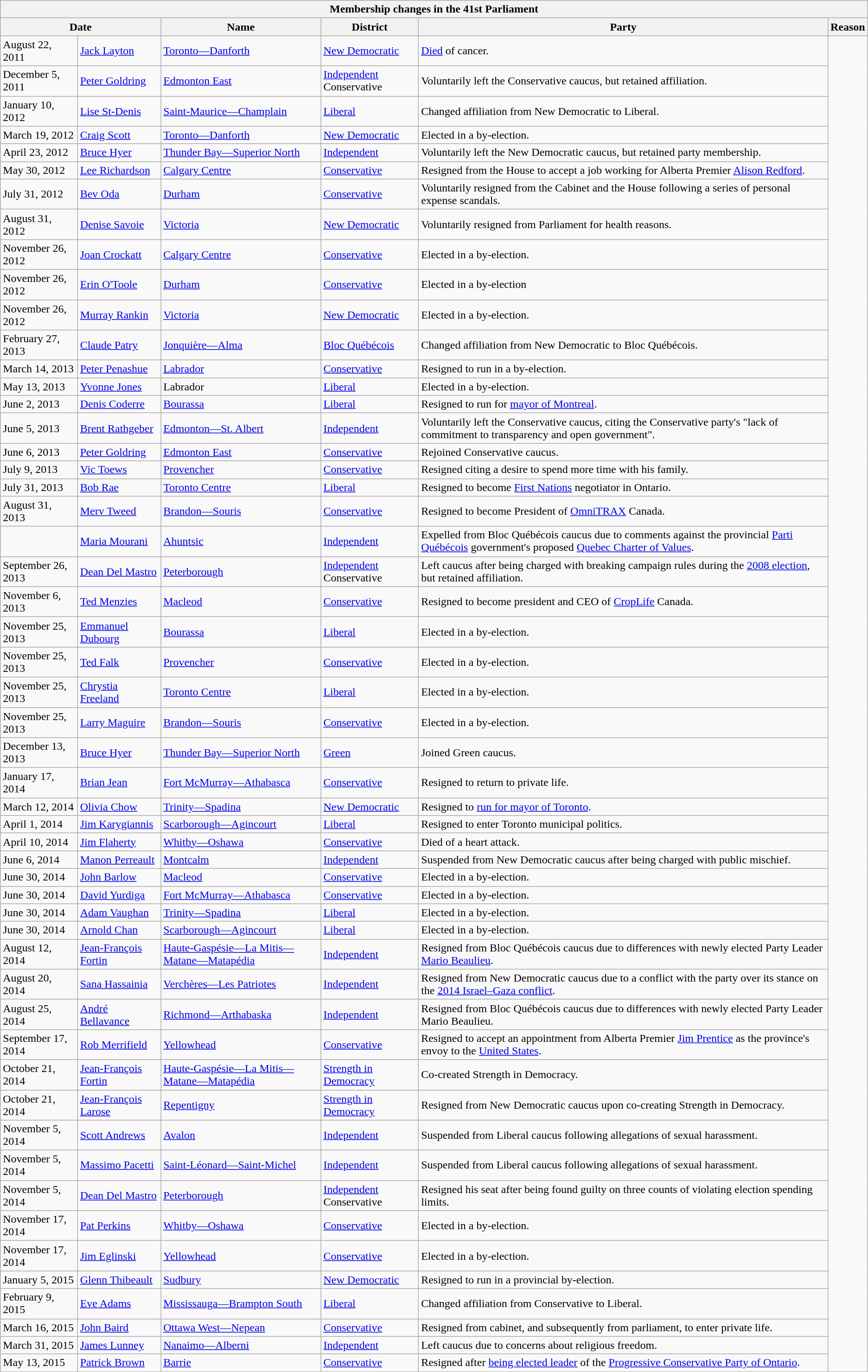<table class="wikitable">
<tr>
<th colspan=6>Membership changes in the 41st Parliament</th>
</tr>
<tr>
<th colspan=2>Date</th>
<th>Name</th>
<th>District</th>
<th>Party</th>
<th>Reason</th>
</tr>
<tr>
<td>August 22, 2011</td>
<td><a href='#'>Jack Layton</a></td>
<td><a href='#'>Toronto—Danforth</a></td>
<td><a href='#'>New Democratic</a></td>
<td><a href='#'>Died</a> of cancer.</td>
</tr>
<tr>
<td>December 5, 2011</td>
<td><a href='#'>Peter Goldring</a></td>
<td><a href='#'>Edmonton East</a></td>
<td><a href='#'>Independent</a> Conservative</td>
<td>Voluntarily left the Conservative caucus, but retained affiliation.</td>
</tr>
<tr>
<td>January 10, 2012</td>
<td><a href='#'>Lise St-Denis</a></td>
<td><a href='#'>Saint-Maurice—Champlain</a></td>
<td><a href='#'>Liberal</a></td>
<td>Changed affiliation from New Democratic to Liberal.</td>
</tr>
<tr>
<td>March 19, 2012</td>
<td><a href='#'>Craig Scott</a></td>
<td><a href='#'>Toronto—Danforth</a></td>
<td><a href='#'>New Democratic</a></td>
<td>Elected in a by-election.</td>
</tr>
<tr>
<td>April 23, 2012</td>
<td><a href='#'>Bruce Hyer</a></td>
<td><a href='#'>Thunder Bay—Superior North</a></td>
<td><a href='#'>Independent</a></td>
<td>Voluntarily left the New Democratic caucus, but retained party membership.</td>
</tr>
<tr>
<td>May 30, 2012</td>
<td><a href='#'>Lee Richardson</a></td>
<td><a href='#'>Calgary Centre</a></td>
<td><a href='#'>Conservative</a></td>
<td>Resigned from the House to accept a job working for Alberta Premier <a href='#'>Alison Redford</a>.</td>
</tr>
<tr>
<td>July 31, 2012</td>
<td><a href='#'>Bev Oda</a></td>
<td><a href='#'>Durham</a></td>
<td><a href='#'>Conservative</a></td>
<td>Voluntarily resigned from the Cabinet and the House following a series of personal expense scandals.</td>
</tr>
<tr>
<td>August 31, 2012</td>
<td><a href='#'>Denise Savoie</a></td>
<td><a href='#'>Victoria</a></td>
<td><a href='#'>New Democratic</a></td>
<td>Voluntarily resigned from Parliament for health reasons.</td>
</tr>
<tr>
<td>November 26, 2012</td>
<td><a href='#'>Joan Crockatt</a></td>
<td><a href='#'>Calgary Centre</a></td>
<td><a href='#'>Conservative</a></td>
<td>Elected in a by-election.</td>
</tr>
<tr>
<td>November 26, 2012</td>
<td><a href='#'>Erin O'Toole</a></td>
<td><a href='#'>Durham</a></td>
<td><a href='#'>Conservative</a></td>
<td>Elected in a by-election</td>
</tr>
<tr>
<td>November 26, 2012</td>
<td><a href='#'>Murray Rankin</a></td>
<td><a href='#'>Victoria</a></td>
<td><a href='#'>New Democratic</a></td>
<td>Elected in a by-election.</td>
</tr>
<tr>
<td>February 27, 2013</td>
<td><a href='#'>Claude Patry</a></td>
<td><a href='#'>Jonquière—Alma</a></td>
<td><a href='#'>Bloc Québécois</a></td>
<td>Changed affiliation from New Democratic to Bloc Québécois.</td>
</tr>
<tr>
<td>March 14, 2013</td>
<td><a href='#'>Peter Penashue</a></td>
<td><a href='#'>Labrador</a></td>
<td><a href='#'>Conservative</a></td>
<td>Resigned to run in a by-election.</td>
</tr>
<tr>
<td>May 13, 2013</td>
<td><a href='#'>Yvonne Jones</a></td>
<td>Labrador</td>
<td><a href='#'>Liberal</a></td>
<td>Elected in a by-election.</td>
</tr>
<tr>
<td>June 2, 2013</td>
<td><a href='#'>Denis Coderre</a></td>
<td><a href='#'>Bourassa</a></td>
<td><a href='#'>Liberal</a></td>
<td>Resigned to run for <a href='#'>mayor of Montreal</a>.</td>
</tr>
<tr>
<td>June 5, 2013</td>
<td><a href='#'>Brent Rathgeber</a></td>
<td><a href='#'>Edmonton—St. Albert</a></td>
<td><a href='#'>Independent</a></td>
<td>Voluntarily left the Conservative caucus, citing the Conservative party's "lack of commitment to transparency and open government".</td>
</tr>
<tr>
<td>June 6, 2013</td>
<td><a href='#'>Peter Goldring</a></td>
<td><a href='#'>Edmonton East</a></td>
<td><a href='#'>Conservative</a></td>
<td>Rejoined Conservative caucus.</td>
</tr>
<tr>
<td>July 9, 2013</td>
<td><a href='#'>Vic Toews</a></td>
<td><a href='#'>Provencher</a></td>
<td><a href='#'>Conservative</a></td>
<td>Resigned citing a desire to spend more time with his family.</td>
</tr>
<tr>
<td>July 31, 2013</td>
<td><a href='#'>Bob Rae</a></td>
<td><a href='#'>Toronto Centre</a></td>
<td><a href='#'>Liberal</a></td>
<td>Resigned to become <a href='#'>First Nations</a> negotiator in Ontario.</td>
</tr>
<tr>
<td>August 31, 2013</td>
<td><a href='#'>Merv Tweed</a></td>
<td><a href='#'>Brandon—Souris</a></td>
<td><a href='#'>Conservative</a></td>
<td>Resigned to become President of <a href='#'>OmniTRAX</a> Canada.</td>
</tr>
<tr>
<td></td>
<td><a href='#'>Maria Mourani</a></td>
<td><a href='#'>Ahuntsic</a></td>
<td><a href='#'>Independent</a></td>
<td>Expelled from Bloc Québécois caucus due to comments against the provincial <a href='#'>Parti Québécois</a> government's proposed <a href='#'>Quebec Charter of Values</a>.</td>
</tr>
<tr>
<td>September 26, 2013</td>
<td><a href='#'>Dean Del Mastro</a></td>
<td><a href='#'>Peterborough</a></td>
<td><a href='#'>Independent</a> Conservative</td>
<td>Left caucus after being charged with breaking campaign rules during the <a href='#'>2008 election</a>, but retained affiliation.</td>
</tr>
<tr>
<td>November 6, 2013</td>
<td><a href='#'>Ted Menzies</a></td>
<td><a href='#'>Macleod</a></td>
<td><a href='#'>Conservative</a></td>
<td>Resigned to become president and CEO of <a href='#'>CropLife</a> Canada.</td>
</tr>
<tr>
<td>November 25, 2013</td>
<td><a href='#'>Emmanuel Dubourg</a></td>
<td><a href='#'>Bourassa</a></td>
<td><a href='#'>Liberal</a></td>
<td>Elected in a by-election.</td>
</tr>
<tr>
<td>November 25, 2013</td>
<td><a href='#'>Ted Falk</a></td>
<td><a href='#'>Provencher</a></td>
<td><a href='#'>Conservative</a></td>
<td>Elected in a by-election.</td>
</tr>
<tr>
<td>November 25, 2013</td>
<td><a href='#'>Chrystia Freeland</a></td>
<td><a href='#'>Toronto Centre</a></td>
<td><a href='#'>Liberal</a></td>
<td>Elected in a by-election.</td>
</tr>
<tr>
<td>November 25, 2013</td>
<td><a href='#'>Larry Maguire</a></td>
<td><a href='#'>Brandon—Souris</a></td>
<td><a href='#'>Conservative</a></td>
<td>Elected in a by-election.</td>
</tr>
<tr>
<td>December 13, 2013</td>
<td><a href='#'>Bruce Hyer</a></td>
<td><a href='#'>Thunder Bay—Superior North</a></td>
<td><a href='#'>Green</a></td>
<td>Joined Green caucus.</td>
</tr>
<tr>
<td>January 17, 2014</td>
<td><a href='#'>Brian Jean</a></td>
<td><a href='#'>Fort McMurray—Athabasca</a></td>
<td><a href='#'>Conservative</a></td>
<td>Resigned to return to private life.</td>
</tr>
<tr>
<td>March 12, 2014</td>
<td><a href='#'>Olivia Chow</a></td>
<td><a href='#'>Trinity—Spadina</a></td>
<td><a href='#'>New Democratic</a></td>
<td>Resigned to <a href='#'>run for mayor of Toronto</a>.</td>
</tr>
<tr>
<td>April 1, 2014</td>
<td><a href='#'>Jim Karygiannis</a></td>
<td><a href='#'>Scarborough—Agincourt</a></td>
<td><a href='#'>Liberal</a></td>
<td>Resigned to enter Toronto municipal politics.</td>
</tr>
<tr>
<td>April 10, 2014</td>
<td><a href='#'>Jim Flaherty</a></td>
<td><a href='#'>Whitby—Oshawa</a></td>
<td><a href='#'>Conservative</a></td>
<td>Died of a heart attack.</td>
</tr>
<tr>
<td>June 6, 2014</td>
<td><a href='#'>Manon Perreault</a></td>
<td><a href='#'>Montcalm</a></td>
<td><a href='#'>Independent</a></td>
<td>Suspended from New Democratic caucus after being charged with public mischief.</td>
</tr>
<tr>
<td>June 30, 2014</td>
<td><a href='#'>John Barlow</a></td>
<td><a href='#'>Macleod</a></td>
<td><a href='#'>Conservative</a></td>
<td>Elected in a by-election.</td>
</tr>
<tr>
<td>June 30, 2014</td>
<td><a href='#'>David Yurdiga</a></td>
<td><a href='#'>Fort McMurray—Athabasca</a></td>
<td><a href='#'>Conservative</a></td>
<td>Elected in a by-election.</td>
</tr>
<tr>
<td>June 30, 2014</td>
<td><a href='#'>Adam Vaughan</a></td>
<td><a href='#'>Trinity—Spadina</a></td>
<td><a href='#'>Liberal</a></td>
<td>Elected in a by-election.</td>
</tr>
<tr>
<td>June 30, 2014</td>
<td><a href='#'>Arnold Chan</a></td>
<td><a href='#'>Scarborough—Agincourt</a></td>
<td><a href='#'>Liberal</a></td>
<td>Elected in a by-election.</td>
</tr>
<tr>
<td>August 12, 2014</td>
<td><a href='#'>Jean-François Fortin</a></td>
<td><a href='#'>Haute-Gaspésie—La Mitis—Matane—Matapédia</a></td>
<td><a href='#'>Independent</a></td>
<td>Resigned from Bloc Québécois caucus due to differences with newly elected Party Leader <a href='#'>Mario Beaulieu</a>.</td>
</tr>
<tr>
<td>August 20, 2014</td>
<td><a href='#'>Sana Hassainia</a></td>
<td><a href='#'>Verchères—Les Patriotes</a></td>
<td><a href='#'>Independent</a></td>
<td>Resigned from New Democratic caucus due to a conflict with the party over its stance on the <a href='#'>2014 Israel–Gaza conflict</a>.</td>
</tr>
<tr>
<td>August 25, 2014</td>
<td><a href='#'>André Bellavance</a></td>
<td><a href='#'>Richmond—Arthabaska</a></td>
<td><a href='#'>Independent</a></td>
<td>Resigned from Bloc Québécois caucus due to differences with newly elected Party Leader Mario Beaulieu.</td>
</tr>
<tr>
<td>September 17, 2014</td>
<td><a href='#'>Rob Merrifield</a></td>
<td><a href='#'>Yellowhead</a></td>
<td><a href='#'>Conservative</a></td>
<td>Resigned to accept an appointment from Alberta Premier <a href='#'>Jim Prentice</a> as the province's envoy to the <a href='#'>United States</a>.</td>
</tr>
<tr>
<td>October 21, 2014</td>
<td><a href='#'>Jean-François Fortin</a></td>
<td><a href='#'>Haute-Gaspésie—La Mitis—Matane—Matapédia</a></td>
<td><a href='#'>Strength in Democracy</a></td>
<td>Co-created Strength in Democracy.</td>
</tr>
<tr>
<td>October 21, 2014</td>
<td><a href='#'>Jean-François Larose</a></td>
<td><a href='#'>Repentigny</a></td>
<td><a href='#'>Strength in Democracy</a></td>
<td>Resigned from New Democratic caucus upon co-creating Strength in Democracy.</td>
</tr>
<tr>
<td>November 5, 2014</td>
<td><a href='#'>Scott Andrews</a></td>
<td><a href='#'>Avalon</a></td>
<td><a href='#'>Independent</a></td>
<td>Suspended from Liberal caucus following allegations of sexual harassment.</td>
</tr>
<tr>
<td>November 5, 2014</td>
<td><a href='#'>Massimo Pacetti</a></td>
<td><a href='#'>Saint-Léonard—Saint-Michel</a></td>
<td><a href='#'>Independent</a></td>
<td>Suspended from Liberal caucus following allegations of sexual harassment.</td>
</tr>
<tr>
<td>November 5, 2014</td>
<td><a href='#'>Dean Del Mastro</a></td>
<td><a href='#'>Peterborough</a></td>
<td><a href='#'>Independent</a> Conservative</td>
<td>Resigned his seat after being found guilty on three counts of violating election spending limits.</td>
</tr>
<tr>
<td>November 17, 2014</td>
<td><a href='#'>Pat Perkins</a></td>
<td><a href='#'>Whitby—Oshawa</a></td>
<td><a href='#'>Conservative</a></td>
<td>Elected in a by-election.</td>
</tr>
<tr>
<td>November 17, 2014</td>
<td><a href='#'>Jim Eglinski</a></td>
<td><a href='#'>Yellowhead</a></td>
<td><a href='#'>Conservative</a></td>
<td>Elected in a by-election.</td>
</tr>
<tr>
<td>January 5, 2015</td>
<td><a href='#'>Glenn Thibeault</a></td>
<td><a href='#'>Sudbury</a></td>
<td><a href='#'>New Democratic</a></td>
<td>Resigned to run in a provincial by-election.</td>
</tr>
<tr>
<td>February 9, 2015</td>
<td><a href='#'>Eve Adams</a></td>
<td><a href='#'>Mississauga—Brampton South</a></td>
<td><a href='#'>Liberal</a></td>
<td>Changed affiliation from Conservative to Liberal.</td>
</tr>
<tr>
<td>March 16, 2015</td>
<td><a href='#'>John Baird</a></td>
<td><a href='#'>Ottawa West—Nepean</a></td>
<td><a href='#'>Conservative</a></td>
<td>Resigned from cabinet, and subsequently from parliament, to enter private life.</td>
</tr>
<tr>
<td>March 31, 2015</td>
<td><a href='#'>James Lunney</a></td>
<td><a href='#'>Nanaimo—Alberni</a></td>
<td><a href='#'>Independent</a></td>
<td>Left caucus due to concerns about religious freedom.</td>
</tr>
<tr>
<td>May 13, 2015</td>
<td><a href='#'>Patrick Brown</a></td>
<td><a href='#'>Barrie</a></td>
<td><a href='#'>Conservative</a></td>
<td>Resigned after <a href='#'>being elected leader</a> of the <a href='#'>Progressive Conservative Party of Ontario</a>.</td>
</tr>
</table>
